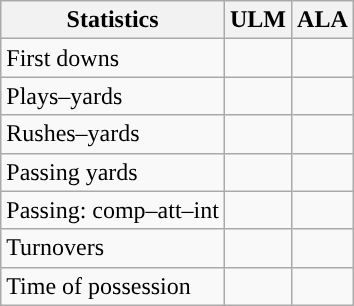<table class="wikitable" style="float:left">
<tr>
<th>Statistics</th>
<th>ULM</th>
<th>ALA</th>
</tr>
<tr>
<td>First downs</td>
<td></td>
<td></td>
</tr>
<tr>
<td>Plays–yards</td>
<td></td>
<td></td>
</tr>
<tr>
<td>Rushes–yards</td>
<td></td>
<td></td>
</tr>
<tr>
<td>Passing yards</td>
<td></td>
<td></td>
</tr>
<tr>
<td>Passing: comp–att–int</td>
<td></td>
<td></td>
</tr>
<tr>
<td>Turnovers</td>
<td></td>
<td></td>
</tr>
<tr>
<td>Time of possession</td>
<td></td>
<td></td>
</tr>
</table>
